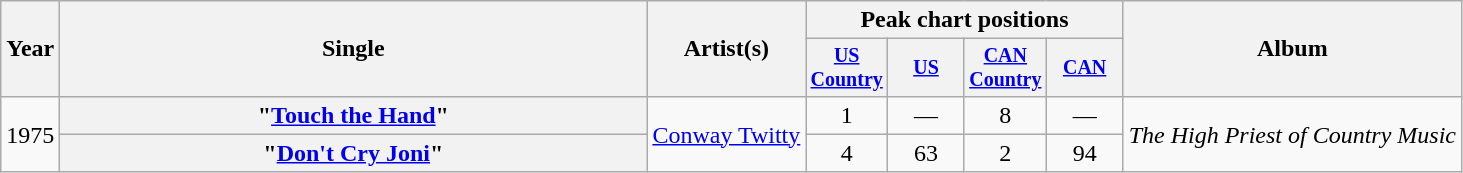<table class="wikitable plainrowheaders" style="text-align:center;">
<tr>
<th rowspan="2">Year</th>
<th rowspan="2" style="width:24em;">Single</th>
<th rowspan="2">Artist(s)</th>
<th colspan="4">Peak chart positions</th>
<th rowspan="2">Album</th>
</tr>
<tr style="font-size:smaller;">
<th width="45"><a href='#'>US Country</a></th>
<th width="45"><a href='#'>US</a></th>
<th width="45"><a href='#'>CAN Country</a></th>
<th width="45"><a href='#'>CAN</a></th>
</tr>
<tr>
<td rowspan=2>1975</td>
<th scope="row">"<a href='#'>Touch the Hand</a>"</th>
<td rowspan=2><a href='#'>Conway Twitty</a></td>
<td>1</td>
<td>—</td>
<td>8</td>
<td>—</td>
<td rowspan=2><em>The High Priest of Country Music</em></td>
</tr>
<tr>
<th scope="row">"<a href='#'>Don't Cry Joni</a>"</th>
<td>4</td>
<td>63</td>
<td>2</td>
<td>94</td>
</tr>
</table>
